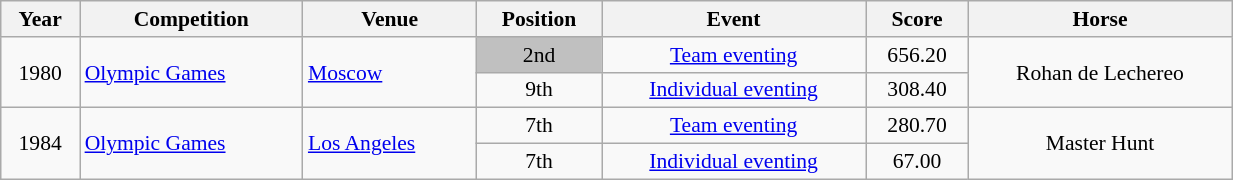<table class="wikitable" width=65% style="font-size:90%; text-align:center;">
<tr>
<th>Year</th>
<th>Competition</th>
<th>Venue</th>
<th>Position</th>
<th>Event</th>
<th>Score</th>
<th>Horse</th>
</tr>
<tr>
<td rowspan=2>1980</td>
<td rowspan=2 align=left><a href='#'>Olympic Games</a></td>
<td rowspan=2 align=left> <a href='#'>Moscow</a></td>
<td bgcolor=silver>2nd</td>
<td><a href='#'>Team eventing</a></td>
<td>656.20</td>
<td rowspan=2>Rohan de Lechereo</td>
</tr>
<tr>
<td>9th</td>
<td><a href='#'>Individual eventing</a></td>
<td>308.40</td>
</tr>
<tr>
<td rowspan=2>1984</td>
<td rowspan=2 align=left><a href='#'>Olympic Games</a></td>
<td rowspan=2 align=left> <a href='#'>Los Angeles</a></td>
<td>7th</td>
<td><a href='#'>Team eventing</a></td>
<td>280.70</td>
<td rowspan=2>Master Hunt</td>
</tr>
<tr>
<td>7th</td>
<td><a href='#'>Individual eventing</a></td>
<td>67.00</td>
</tr>
</table>
